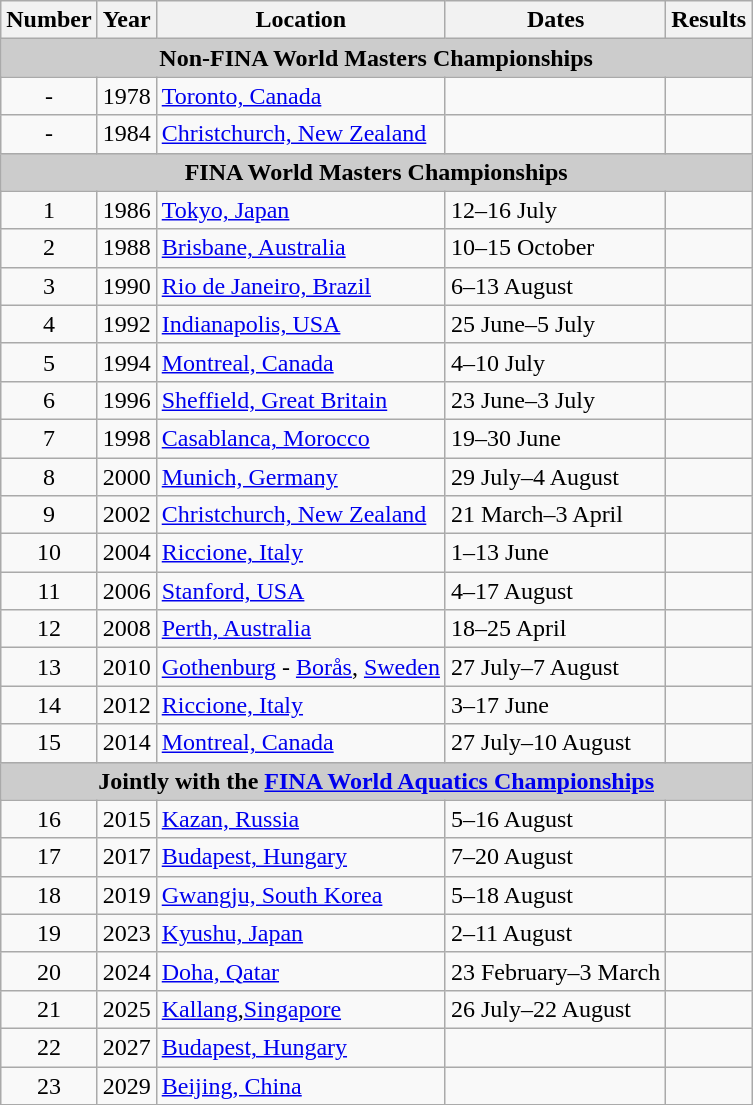<table class="wikitable">
<tr>
<th>Number</th>
<th>Year</th>
<th>Location</th>
<th>Dates</th>
<th>Results</th>
</tr>
<tr>
<td colspan="5" bgcolor="#cccccc"align=center><strong>Non-FINA World Masters Championships</strong></td>
</tr>
<tr>
<td align=center>-</td>
<td>1978</td>
<td> <a href='#'>Toronto, Canada</a></td>
<td></td>
<td></td>
</tr>
<tr>
<td align=center>-</td>
<td>1984</td>
<td> <a href='#'>Christchurch, New Zealand</a></td>
<td></td>
<td></td>
</tr>
<tr>
<td colspan="5" bgcolor="#cccccc"align=center><strong>FINA World Masters Championships</strong></td>
</tr>
<tr>
<td align=center>1</td>
<td>1986</td>
<td> <a href='#'>Tokyo, Japan</a></td>
<td>12–16 July</td>
<td></td>
</tr>
<tr>
<td align=center>2</td>
<td>1988</td>
<td> <a href='#'>Brisbane, Australia</a></td>
<td>10–15 October</td>
<td></td>
</tr>
<tr>
<td align=center>3</td>
<td>1990</td>
<td> <a href='#'>Rio de Janeiro, Brazil</a></td>
<td>6–13 August</td>
<td></td>
</tr>
<tr>
<td align=center>4</td>
<td>1992</td>
<td> <a href='#'>Indianapolis, USA</a></td>
<td>25 June–5 July</td>
<td></td>
</tr>
<tr>
<td align=center>5</td>
<td>1994</td>
<td> <a href='#'>Montreal, Canada</a></td>
<td>4–10 July</td>
<td></td>
</tr>
<tr>
<td align=center>6</td>
<td>1996</td>
<td> <a href='#'>Sheffield, Great Britain</a></td>
<td>23 June–3 July</td>
<td></td>
</tr>
<tr>
<td align=center>7</td>
<td>1998</td>
<td> <a href='#'>Casablanca, Morocco</a></td>
<td>19–30 June</td>
<td></td>
</tr>
<tr>
<td align=center>8</td>
<td>2000</td>
<td> <a href='#'>Munich, Germany</a></td>
<td>29 July–4 August</td>
<td></td>
</tr>
<tr>
<td align=center>9</td>
<td>2002</td>
<td> <a href='#'>Christchurch, New Zealand</a></td>
<td>21 March–3 April</td>
<td></td>
</tr>
<tr>
<td align=center>10</td>
<td>2004</td>
<td> <a href='#'>Riccione, Italy</a></td>
<td>1–13 June</td>
<td></td>
</tr>
<tr>
<td align=center>11</td>
<td>2006</td>
<td> <a href='#'>Stanford, USA</a></td>
<td>4–17 August</td>
<td></td>
</tr>
<tr>
<td align=center>12</td>
<td>2008</td>
<td> <a href='#'>Perth, Australia</a></td>
<td>18–25 April</td>
<td></td>
</tr>
<tr>
<td align=center>13</td>
<td>2010</td>
<td> <a href='#'>Gothenburg</a> - <a href='#'>Borås</a>, <a href='#'>Sweden</a></td>
<td>27 July–7 August</td>
<td></td>
</tr>
<tr>
<td align=center>14</td>
<td>2012</td>
<td> <a href='#'>Riccione, Italy</a></td>
<td>3–17 June</td>
<td></td>
</tr>
<tr>
<td align=center>15</td>
<td>2014</td>
<td> <a href='#'>Montreal, Canada</a></td>
<td>27 July–10 August</td>
<td></td>
</tr>
<tr>
<td colspan="5" bgcolor="#cccccc"align=center><strong>Jointly with the <a href='#'>FINA World Aquatics Championships</a></strong></td>
</tr>
<tr>
<td align=center>16</td>
<td>2015</td>
<td> <a href='#'>Kazan, Russia</a></td>
<td>5–16 August</td>
<td></td>
</tr>
<tr>
<td align=center>17</td>
<td>2017</td>
<td> <a href='#'>Budapest, Hungary</a></td>
<td>7–20 August</td>
<td></td>
</tr>
<tr>
<td align=center>18</td>
<td>2019</td>
<td> <a href='#'>Gwangju, South Korea</a></td>
<td>5–18 August</td>
<td></td>
</tr>
<tr>
<td align=center>19</td>
<td>2023</td>
<td> <a href='#'>Kyushu, Japan</a></td>
<td>2–11 August</td>
<td></td>
</tr>
<tr>
<td align=center>20</td>
<td>2024</td>
<td> <a href='#'>Doha, Qatar</a></td>
<td>23 February–3 March</td>
<td></td>
</tr>
<tr>
<td align=center>21</td>
<td>2025</td>
<td> <a href='#'>Kallang</a>,<a href='#'>Singapore</a></td>
<td>26 July–22 August</td>
</tr>
<tr>
<td align=center>22</td>
<td>2027</td>
<td> <a href='#'>Budapest, Hungary</a></td>
<td></td>
<td></td>
</tr>
<tr>
<td align=center>23</td>
<td>2029</td>
<td> <a href='#'>Beijing, China</a></td>
<td></td>
<td></td>
</tr>
<tr>
</tr>
</table>
